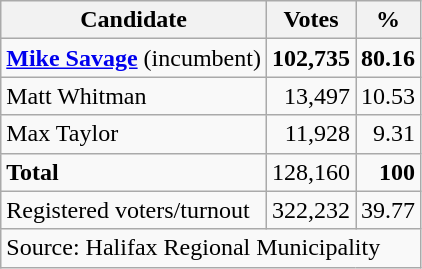<table class=wikitable style=text-align:right>
<tr>
<th>Candidate</th>
<th>Votes</th>
<th>%</th>
</tr>
<tr>
<td align=left><strong><a href='#'>Mike Savage</a></strong> (incumbent)</td>
<td><strong>102,735</strong></td>
<td><strong>80.16</strong></td>
</tr>
<tr>
<td align=left>Matt Whitman</td>
<td>13,497</td>
<td>10.53</td>
</tr>
<tr>
<td align=left>Max Taylor</td>
<td>11,928</td>
<td>9.31</td>
</tr>
<tr>
<td align=left><strong>Total</strong></td>
<td>128,160</td>
<td><strong>100</strong></td>
</tr>
<tr>
<td align=left>Registered voters/turnout</td>
<td>322,232</td>
<td>39.77</td>
</tr>
<tr>
<td align=left colspan=3>Source: Halifax Regional Municipality</td>
</tr>
</table>
